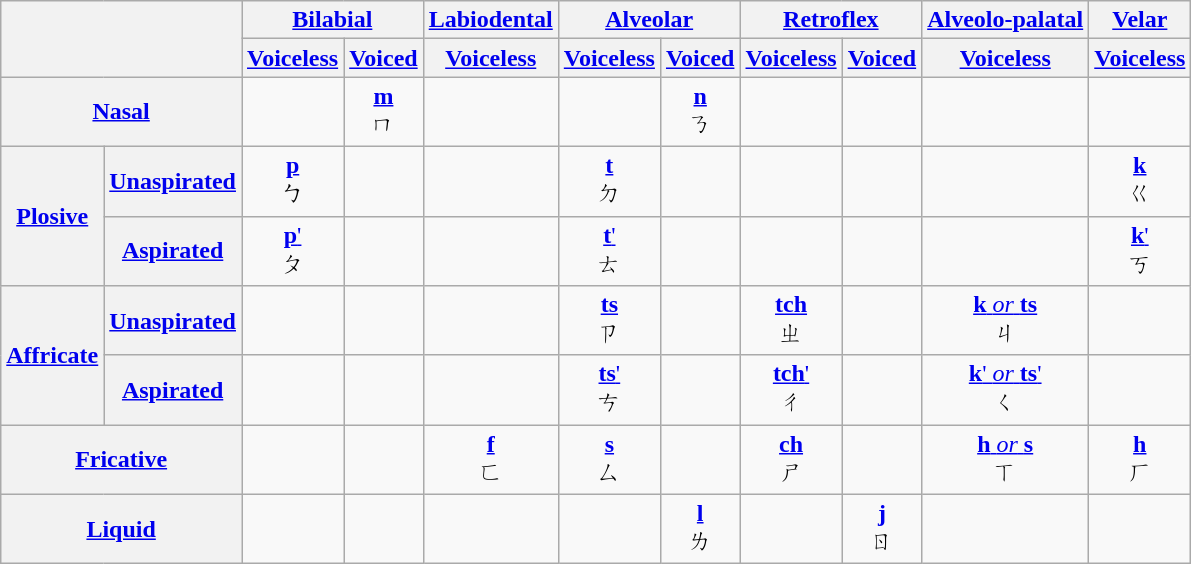<table class=wikitable style="text-align:center;">
<tr>
<th rowspan=2 colspan=2></th>
<th colspan=2><a href='#'>Bilabial</a></th>
<th><a href='#'>Labiodental</a></th>
<th colspan=2><a href='#'>Alveolar</a></th>
<th colspan=2><a href='#'>Retroflex</a></th>
<th><a href='#'>Alveolo-palatal</a></th>
<th><a href='#'>Velar</a></th>
</tr>
<tr>
<th><a href='#'>Voiceless</a></th>
<th><a href='#'>Voiced</a></th>
<th><a href='#'>Voiceless</a></th>
<th><a href='#'>Voiceless</a></th>
<th><a href='#'>Voiced</a></th>
<th><a href='#'>Voiceless</a></th>
<th><a href='#'>Voiced</a></th>
<th><a href='#'>Voiceless</a></th>
<th><a href='#'>Voiceless</a></th>
</tr>
<tr>
<th colspan=2><a href='#'>Nasal</a></th>
<td></td>
<td><a href='#'><strong>m</strong> </a><br>ㄇ </td>
<td></td>
<td></td>
<td><a href='#'><strong>n</strong> </a><br>ㄋ </td>
<td></td>
<td></td>
<td></td>
<td></td>
</tr>
<tr>
<th rowspan=2><a href='#'>Plosive</a></th>
<th><a href='#'>Unaspirated</a></th>
<td><a href='#'><strong>p</strong> </a><br>ㄅ </td>
<td></td>
<td></td>
<td><a href='#'><strong>t</strong> </a><br>ㄉ </td>
<td></td>
<td></td>
<td></td>
<td></td>
<td><a href='#'><strong>k</strong> </a><br>ㄍ </td>
</tr>
<tr>
<th><a href='#'>Aspirated</a></th>
<td><a href='#'><strong>p</strong>' </a><br>ㄆ </td>
<td></td>
<td></td>
<td><a href='#'><strong>t</strong>' </a><br>ㄊ </td>
<td></td>
<td></td>
<td></td>
<td></td>
<td><a href='#'><strong>k</strong>' </a><br>ㄎ </td>
</tr>
<tr>
<th rowspan=2><a href='#'>Affricate</a></th>
<th><a href='#'>Unaspirated</a></th>
<td></td>
<td></td>
<td></td>
<td><a href='#'><strong>ts</strong> </a><br>ㄗ </td>
<td></td>
<td><a href='#'><strong>tch</strong> </a><br>ㄓ </td>
<td></td>
<td><a href='#'><strong>k</strong> <em>or</em> <strong>ts</strong> </a><br>ㄐ </td>
<td></td>
</tr>
<tr>
<th><a href='#'>Aspirated</a></th>
<td></td>
<td></td>
<td></td>
<td><a href='#'><strong>ts</strong>' </a><br>ㄘ </td>
<td></td>
<td><a href='#'><strong>tch</strong>' </a><br>ㄔ </td>
<td></td>
<td><a href='#'><strong>k</strong>' <em>or</em> <strong>ts</strong>' </a><br>ㄑ </td>
<td></td>
</tr>
<tr>
<th colspan=2><a href='#'>Fricative</a></th>
<td></td>
<td></td>
<td><a href='#'><strong>f</strong> </a><br>ㄈ </td>
<td><a href='#'><strong>s</strong> </a><br>ㄙ </td>
<td></td>
<td><a href='#'><strong>ch</strong> </a><br>ㄕ </td>
<td></td>
<td><a href='#'><strong>h</strong> <em>or</em> <strong>s</strong> </a><br>ㄒ </td>
<td><a href='#'><strong>h</strong> </a><br>ㄏ </td>
</tr>
<tr>
<th colspan=2><a href='#'>Liquid</a></th>
<td></td>
<td></td>
<td></td>
<td></td>
<td><a href='#'><strong>l</strong> </a><br>ㄌ </td>
<td></td>
<td><a href='#'><strong>j</strong> </a><br>ㄖ </td>
<td></td>
<td></td>
</tr>
</table>
